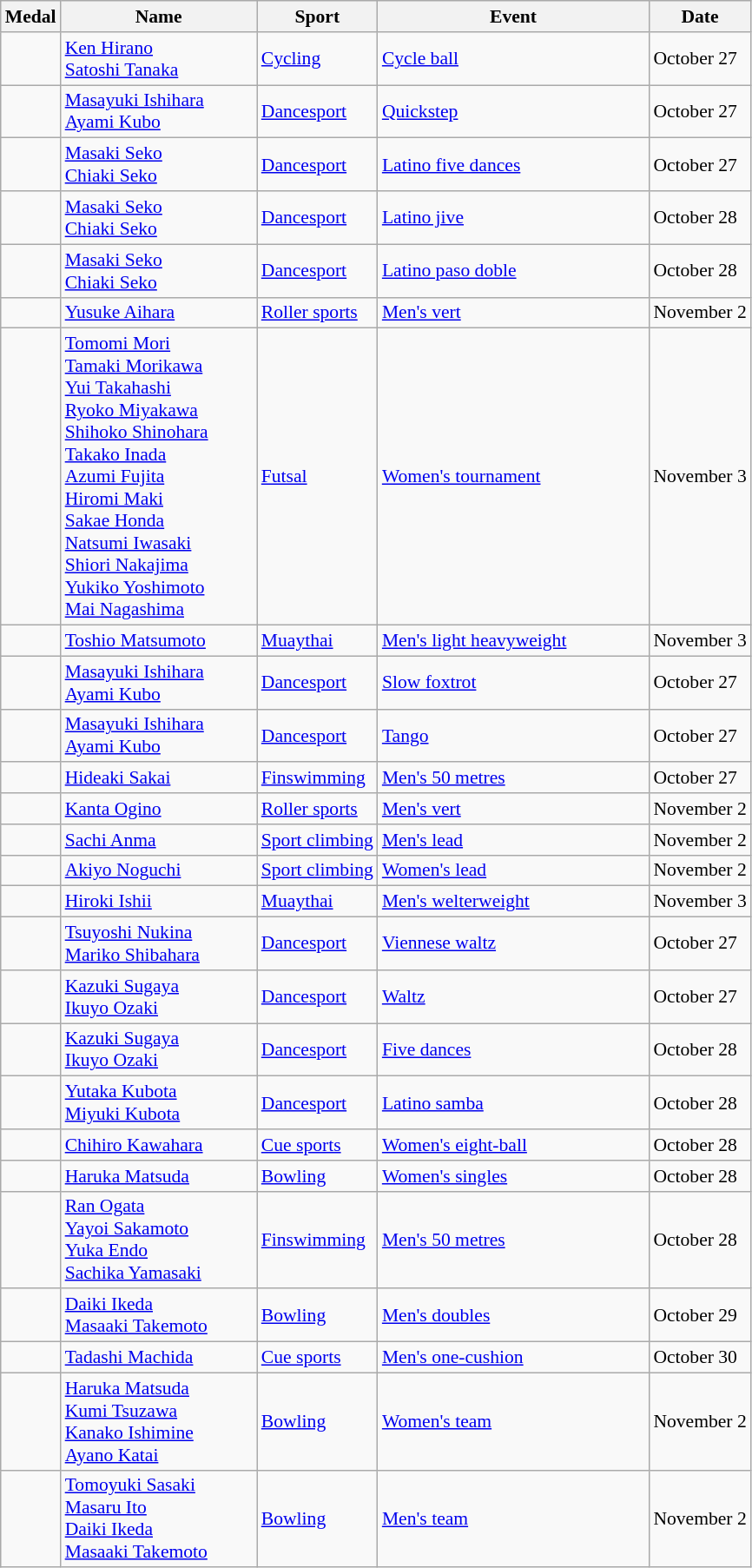<table class="wikitable sortable" style="font-size:90%">
<tr>
<th>Medal</th>
<th style="width:10em">Name</th>
<th>Sport</th>
<th style="width:14em">Event</th>
<th>Date</th>
</tr>
<tr>
<td></td>
<td><a href='#'>Ken Hirano</a><br><a href='#'>Satoshi Tanaka</a></td>
<td><a href='#'>Cycling</a></td>
<td><a href='#'>Cycle ball</a></td>
<td>October 27</td>
</tr>
<tr>
<td></td>
<td><a href='#'>Masayuki Ishihara</a><br><a href='#'>Ayami Kubo</a></td>
<td><a href='#'>Dancesport</a></td>
<td><a href='#'>Quickstep</a></td>
<td>October 27</td>
</tr>
<tr>
<td></td>
<td><a href='#'>Masaki Seko</a><br><a href='#'>Chiaki Seko</a></td>
<td><a href='#'>Dancesport</a></td>
<td><a href='#'>Latino five dances</a></td>
<td>October 27</td>
</tr>
<tr>
<td></td>
<td><a href='#'>Masaki Seko</a><br><a href='#'>Chiaki Seko</a></td>
<td><a href='#'>Dancesport</a></td>
<td><a href='#'>Latino jive</a></td>
<td>October 28</td>
</tr>
<tr>
<td></td>
<td><a href='#'>Masaki Seko</a><br><a href='#'>Chiaki Seko</a></td>
<td><a href='#'>Dancesport</a></td>
<td><a href='#'>Latino paso doble</a></td>
<td>October 28</td>
</tr>
<tr>
<td></td>
<td><a href='#'>Yusuke Aihara</a></td>
<td><a href='#'>Roller sports</a></td>
<td><a href='#'>Men's vert</a></td>
<td>November 2</td>
</tr>
<tr>
<td></td>
<td><a href='#'>Tomomi Mori</a><br><a href='#'>Tamaki Morikawa</a><br><a href='#'>Yui Takahashi</a><br><a href='#'>Ryoko Miyakawa</a><br><a href='#'>Shihoko Shinohara</a><br><a href='#'>Takako Inada</a><br><a href='#'>Azumi Fujita</a><br><a href='#'>Hiromi Maki</a><br><a href='#'>Sakae Honda</a><br><a href='#'>Natsumi Iwasaki</a><br><a href='#'>Shiori Nakajima</a><br><a href='#'>Yukiko Yoshimoto</a><br><a href='#'>Mai Nagashima</a></td>
<td><a href='#'>Futsal</a></td>
<td><a href='#'>Women's tournament</a></td>
<td>November 3</td>
</tr>
<tr>
<td></td>
<td><a href='#'>Toshio Matsumoto</a></td>
<td><a href='#'>Muaythai</a></td>
<td><a href='#'>Men's light heavyweight</a></td>
<td>November 3</td>
</tr>
<tr>
<td></td>
<td><a href='#'>Masayuki Ishihara</a><br><a href='#'>Ayami Kubo</a></td>
<td><a href='#'>Dancesport</a></td>
<td><a href='#'>Slow foxtrot</a></td>
<td>October 27</td>
</tr>
<tr>
<td></td>
<td><a href='#'>Masayuki Ishihara</a><br><a href='#'>Ayami Kubo</a></td>
<td><a href='#'>Dancesport</a></td>
<td><a href='#'>Tango</a></td>
<td>October 27</td>
</tr>
<tr>
<td></td>
<td><a href='#'>Hideaki Sakai</a></td>
<td><a href='#'>Finswimming</a></td>
<td><a href='#'>Men's 50 metres</a></td>
<td>October 27</td>
</tr>
<tr>
<td></td>
<td><a href='#'>Kanta Ogino</a></td>
<td><a href='#'>Roller sports</a></td>
<td><a href='#'>Men's vert</a></td>
<td>November 2</td>
</tr>
<tr>
<td></td>
<td><a href='#'>Sachi Anma</a></td>
<td><a href='#'>Sport climbing</a></td>
<td><a href='#'>Men's lead</a></td>
<td>November 2</td>
</tr>
<tr>
<td></td>
<td><a href='#'>Akiyo Noguchi</a></td>
<td><a href='#'>Sport climbing</a></td>
<td><a href='#'>Women's lead</a></td>
<td>November 2</td>
</tr>
<tr>
<td></td>
<td><a href='#'>Hiroki Ishii</a></td>
<td><a href='#'>Muaythai</a></td>
<td><a href='#'>Men's welterweight</a></td>
<td>November 3</td>
</tr>
<tr>
<td></td>
<td><a href='#'>Tsuyoshi Nukina</a><br><a href='#'>Mariko Shibahara</a></td>
<td><a href='#'>Dancesport</a></td>
<td><a href='#'>Viennese waltz</a></td>
<td>October 27</td>
</tr>
<tr>
<td></td>
<td><a href='#'>Kazuki Sugaya</a><br><a href='#'>Ikuyo Ozaki</a></td>
<td><a href='#'>Dancesport</a></td>
<td><a href='#'>Waltz</a></td>
<td>October 27</td>
</tr>
<tr>
<td></td>
<td><a href='#'>Kazuki Sugaya</a><br><a href='#'>Ikuyo Ozaki</a></td>
<td><a href='#'>Dancesport</a></td>
<td><a href='#'>Five dances</a></td>
<td>October 28</td>
</tr>
<tr>
<td></td>
<td><a href='#'>Yutaka Kubota</a><br><a href='#'>Miyuki Kubota</a></td>
<td><a href='#'>Dancesport</a></td>
<td><a href='#'>Latino samba</a></td>
<td>October 28</td>
</tr>
<tr>
<td></td>
<td><a href='#'>Chihiro Kawahara</a></td>
<td><a href='#'>Cue sports</a></td>
<td><a href='#'>Women's eight-ball</a></td>
<td>October 28</td>
</tr>
<tr>
<td></td>
<td><a href='#'>Haruka Matsuda</a></td>
<td><a href='#'>Bowling</a></td>
<td><a href='#'>Women's singles</a></td>
<td>October 28</td>
</tr>
<tr>
<td></td>
<td><a href='#'>Ran Ogata</a><br><a href='#'>Yayoi Sakamoto</a><br><a href='#'>Yuka Endo</a><br><a href='#'>Sachika Yamasaki</a></td>
<td><a href='#'>Finswimming</a></td>
<td><a href='#'>Men's 50 metres</a></td>
<td>October 28</td>
</tr>
<tr>
<td></td>
<td><a href='#'>Daiki Ikeda</a><br><a href='#'>Masaaki Takemoto</a></td>
<td><a href='#'>Bowling</a></td>
<td><a href='#'>Men's doubles</a></td>
<td>October 29</td>
</tr>
<tr>
<td></td>
<td><a href='#'>Tadashi Machida</a></td>
<td><a href='#'>Cue sports</a></td>
<td><a href='#'>Men's one-cushion</a></td>
<td>October 30</td>
</tr>
<tr>
<td></td>
<td><a href='#'>Haruka Matsuda</a><br><a href='#'>Kumi Tsuzawa</a><br><a href='#'>Kanako Ishimine</a><br><a href='#'>Ayano Katai</a></td>
<td><a href='#'>Bowling</a></td>
<td><a href='#'>Women's team</a></td>
<td>November 2</td>
</tr>
<tr>
<td></td>
<td><a href='#'>Tomoyuki Sasaki</a><br><a href='#'>Masaru Ito</a><br><a href='#'>Daiki Ikeda</a><br><a href='#'>Masaaki Takemoto</a></td>
<td><a href='#'>Bowling</a></td>
<td><a href='#'>Men's team</a></td>
<td>November 2</td>
</tr>
</table>
